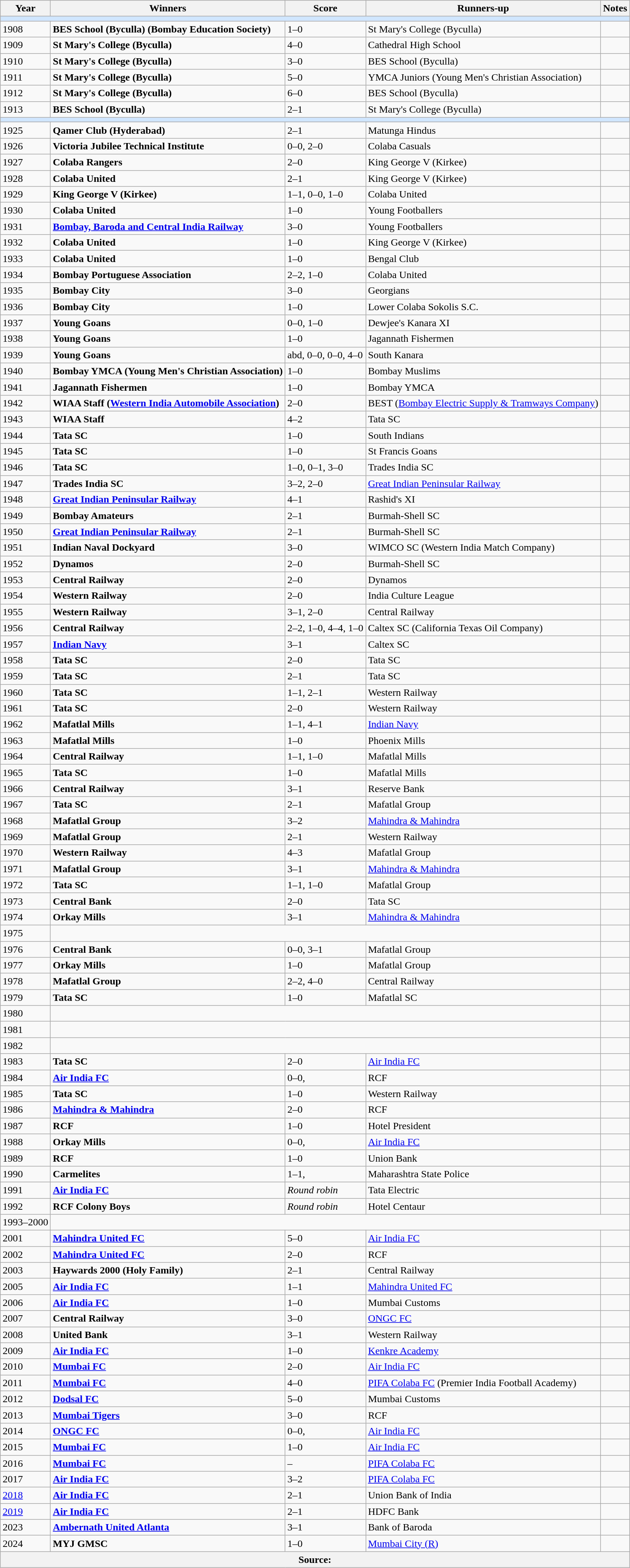<table class="wikitable sortable" style="text-align: left;">
<tr>
<th>Year</th>
<th>Winners</th>
<th>Score</th>
<th>Runners-up</th>
<th>Notes</th>
</tr>
<tr style="background: #D0E6FF;">
<td colspan="5" style="text-align:center;"></td>
</tr>
<tr>
<td>1908</td>
<td><strong>BES School (Byculla) (Bombay Education Society)</strong></td>
<td>1–0</td>
<td>St Mary's College (Byculla)</td>
<td></td>
</tr>
<tr>
<td>1909</td>
<td><strong>St Mary's College (Byculla)</strong></td>
<td>4–0</td>
<td>Cathedral High School</td>
<td></td>
</tr>
<tr>
<td>1910</td>
<td><strong>St Mary's College (Byculla)</strong></td>
<td>3–0</td>
<td>BES School (Byculla)</td>
<td></td>
</tr>
<tr>
<td>1911</td>
<td><strong>St Mary's College (Byculla)</strong></td>
<td>5–0</td>
<td>YMCA Juniors (Young Men's Christian Association)</td>
<td></td>
</tr>
<tr>
<td>1912</td>
<td><strong>St Mary's College (Byculla)</strong></td>
<td>6–0</td>
<td>BES School (Byculla)</td>
<td></td>
</tr>
<tr>
<td>1913</td>
<td><strong>BES School (Byculla)</strong></td>
<td>2–1</td>
<td>St Mary's College (Byculla)</td>
<td></td>
</tr>
<tr style="background: #D0E6FF;">
<td colspan="5" style="text-align:center;"></td>
</tr>
<tr>
<td>1925</td>
<td><strong>Qamer Club (Hyderabad)</strong></td>
<td>2–1</td>
<td>Matunga Hindus</td>
<td></td>
</tr>
<tr>
<td>1926</td>
<td><strong>Victoria Jubilee Technical Institute</strong></td>
<td>0–0, 2–0</td>
<td>Colaba Casuals</td>
<td></td>
</tr>
<tr>
<td>1927</td>
<td><strong>Colaba Rangers</strong></td>
<td>2–0</td>
<td>King George V (Kirkee)</td>
<td></td>
</tr>
<tr>
<td>1928</td>
<td><strong>Colaba United</strong></td>
<td>2–1</td>
<td>King George V (Kirkee)</td>
<td></td>
</tr>
<tr>
<td>1929</td>
<td><strong>King George V (Kirkee)</strong></td>
<td>1–1, 0–0, 1–0</td>
<td>Colaba United</td>
<td></td>
</tr>
<tr>
<td>1930</td>
<td><strong>Colaba United</strong></td>
<td>1–0</td>
<td>Young Footballers</td>
<td></td>
</tr>
<tr>
<td>1931</td>
<td><strong><a href='#'>Bombay, Baroda and Central India Railway</a></strong></td>
<td>3–0</td>
<td>Young Footballers</td>
<td></td>
</tr>
<tr>
<td>1932</td>
<td><strong>Colaba United</strong></td>
<td>1–0</td>
<td>King George V (Kirkee)</td>
<td></td>
</tr>
<tr>
<td>1933</td>
<td><strong>Colaba United</strong></td>
<td>1–0</td>
<td>Bengal Club</td>
<td></td>
</tr>
<tr>
<td>1934</td>
<td><strong>Bombay Portuguese Association</strong></td>
<td>2–2, 1–0</td>
<td>Colaba United</td>
<td></td>
</tr>
<tr>
<td>1935</td>
<td><strong>Bombay City</strong></td>
<td>3–0</td>
<td>Georgians</td>
<td></td>
</tr>
<tr>
<td>1936</td>
<td><strong>Bombay City</strong></td>
<td>1–0</td>
<td>Lower Colaba Sokolis S.C.</td>
<td></td>
</tr>
<tr>
<td>1937</td>
<td><strong>Young Goans</strong></td>
<td>0–0, 1–0</td>
<td>Dewjee's Kanara XI</td>
<td></td>
</tr>
<tr>
<td>1938</td>
<td><strong>Young Goans</strong></td>
<td>1–0</td>
<td>Jagannath Fishermen</td>
<td></td>
</tr>
<tr>
<td>1939</td>
<td><strong>Young Goans</strong></td>
<td>abd, 0–0, 0–0, 4–0</td>
<td>South Kanara</td>
<td></td>
</tr>
<tr>
<td>1940</td>
<td><strong>Bombay YMCA (Young Men's Christian Association)</strong></td>
<td>1–0</td>
<td>Bombay Muslims</td>
<td></td>
</tr>
<tr>
<td>1941</td>
<td><strong>Jagannath Fishermen</strong></td>
<td>1–0</td>
<td>Bombay YMCA</td>
<td></td>
</tr>
<tr>
<td>1942</td>
<td><strong>WIAA Staff (<a href='#'>Western India Automobile Association</a>)</strong></td>
<td>2–0</td>
<td>BEST (<a href='#'>Bombay Electric Supply & Tramways Company</a>)</td>
<td></td>
</tr>
<tr>
<td>1943</td>
<td><strong>WIAA Staff</strong></td>
<td>4–2</td>
<td>Tata SC</td>
<td></td>
</tr>
<tr>
<td>1944</td>
<td><strong>Tata SC</strong></td>
<td>1–0</td>
<td>South Indians</td>
<td></td>
</tr>
<tr>
<td>1945</td>
<td><strong>Tata SC</strong></td>
<td>1–0</td>
<td>St Francis Goans</td>
<td></td>
</tr>
<tr>
<td>1946</td>
<td><strong>Tata SC</strong></td>
<td>1–0, 0–1, 3–0</td>
<td>Trades India SC</td>
<td></td>
</tr>
<tr>
<td>1947</td>
<td><strong>Trades India SC</strong></td>
<td>3–2, 2–0</td>
<td><a href='#'>Great Indian Peninsular Railway</a></td>
<td></td>
</tr>
<tr>
<td>1948</td>
<td><strong><a href='#'>Great Indian Peninsular Railway</a></strong></td>
<td>4–1</td>
<td>Rashid's XI</td>
<td></td>
</tr>
<tr>
<td>1949</td>
<td><strong>Bombay Amateurs</strong></td>
<td>2–1</td>
<td>Burmah-Shell SC</td>
<td></td>
</tr>
<tr>
<td>1950</td>
<td><strong><a href='#'>Great Indian Peninsular Railway</a></strong></td>
<td>2–1</td>
<td>Burmah-Shell SC</td>
<td></td>
</tr>
<tr>
<td>1951</td>
<td><strong>Indian Naval Dockyard</strong></td>
<td>3–0</td>
<td>WIMCO SC (Western India Match Company)</td>
<td></td>
</tr>
<tr>
<td>1952</td>
<td><strong>Dynamos</strong></td>
<td>2–0</td>
<td>Burmah-Shell SC</td>
<td></td>
</tr>
<tr>
<td>1953</td>
<td><strong>Central Railway</strong></td>
<td>2–0</td>
<td>Dynamos</td>
<td></td>
</tr>
<tr>
<td>1954</td>
<td><strong>Western Railway</strong></td>
<td>2–0</td>
<td>India Culture League</td>
<td></td>
</tr>
<tr>
<td>1955</td>
<td><strong>Western Railway</strong></td>
<td>3–1, 2–0</td>
<td>Central Railway</td>
<td></td>
</tr>
<tr>
<td>1956</td>
<td><strong>Central Railway</strong></td>
<td>2–2, 1–0, 4–4, 1–0</td>
<td>Caltex SC (California Texas Oil Company)</td>
<td></td>
</tr>
<tr>
<td>1957</td>
<td><strong><a href='#'>Indian Navy</a></strong></td>
<td>3–1</td>
<td>Caltex SC</td>
<td></td>
</tr>
<tr>
<td>1958</td>
<td><strong>Tata SC</strong></td>
<td>2–0</td>
<td>Tata SC</td>
<td></td>
</tr>
<tr>
<td>1959</td>
<td><strong>Tata SC</strong></td>
<td>2–1</td>
<td>Tata SC</td>
<td></td>
</tr>
<tr>
<td>1960</td>
<td><strong>Tata SC</strong></td>
<td>1–1, 2–1</td>
<td>Western Railway</td>
<td></td>
</tr>
<tr>
<td>1961</td>
<td><strong>Tata SC</strong></td>
<td>2–0</td>
<td>Western Railway</td>
<td></td>
</tr>
<tr>
<td>1962</td>
<td><strong>Mafatlal Mills</strong></td>
<td>1–1, 4–1</td>
<td><a href='#'>Indian Navy</a></td>
<td></td>
</tr>
<tr>
<td>1963</td>
<td><strong>Mafatlal Mills</strong></td>
<td>1–0</td>
<td>Phoenix Mills</td>
<td></td>
</tr>
<tr>
<td>1964</td>
<td><strong>Central Railway</strong></td>
<td>1–1, 1–0</td>
<td>Mafatlal Mills</td>
<td></td>
</tr>
<tr>
<td>1965</td>
<td><strong>Tata SC</strong></td>
<td>1–0</td>
<td>Mafatlal Mills</td>
<td></td>
</tr>
<tr>
<td>1966</td>
<td><strong>Central Railway</strong></td>
<td>3–1</td>
<td>Reserve Bank</td>
<td></td>
</tr>
<tr>
<td>1967</td>
<td><strong>Tata SC</strong></td>
<td>2–1</td>
<td>Mafatlal Group</td>
<td></td>
</tr>
<tr>
<td>1968</td>
<td><strong>Mafatlal Group</strong></td>
<td>3–2</td>
<td><a href='#'>Mahindra & Mahindra</a></td>
<td></td>
</tr>
<tr>
<td>1969</td>
<td><strong>Mafatlal Group</strong></td>
<td>2–1</td>
<td>Western Railway</td>
<td></td>
</tr>
<tr>
<td>1970</td>
<td><strong>Western Railway</strong></td>
<td>4–3</td>
<td>Mafatlal Group</td>
<td></td>
</tr>
<tr>
<td>1971</td>
<td><strong>Mafatlal Group</strong></td>
<td>3–1</td>
<td><a href='#'>Mahindra & Mahindra</a></td>
<td></td>
</tr>
<tr>
<td>1972</td>
<td><strong>Tata SC</strong></td>
<td>1–1, 1–0</td>
<td>Mafatlal Group</td>
<td></td>
</tr>
<tr>
<td>1973</td>
<td><strong>Central Bank</strong></td>
<td>2–0</td>
<td>Tata SC</td>
<td></td>
</tr>
<tr>
<td>1974</td>
<td><strong>Orkay Mills</strong></td>
<td>3–1</td>
<td><a href='#'>Mahindra & Mahindra</a></td>
<td></td>
</tr>
<tr>
<td>1975</td>
<td colspan="3" style="text-align:center;"></td>
<td></td>
</tr>
<tr>
<td>1976</td>
<td><strong>Central Bank</strong></td>
<td>0–0, 3–1</td>
<td>Mafatlal Group</td>
<td></td>
</tr>
<tr>
<td>1977</td>
<td><strong>Orkay Mills</strong></td>
<td>1–0</td>
<td>Mafatlal Group</td>
<td></td>
</tr>
<tr>
<td>1978</td>
<td><strong>Mafatlal Group</strong></td>
<td>2–2, 4–0</td>
<td>Central Railway</td>
<td></td>
</tr>
<tr>
<td>1979</td>
<td><strong>Tata SC</strong></td>
<td>1–0</td>
<td>Mafatlal SC</td>
<td></td>
</tr>
<tr>
<td>1980</td>
<td colspan="3" style="text-align:center;"></td>
<td></td>
</tr>
<tr>
<td>1981</td>
<td colspan="3" style="text-align:center;"></td>
<td></td>
</tr>
<tr>
<td>1982</td>
<td colspan="3" style="text-align:center;"></td>
<td></td>
</tr>
<tr>
<td>1983</td>
<td><strong>Tata SC</strong></td>
<td>2–0</td>
<td><a href='#'>Air India FC</a></td>
<td></td>
</tr>
<tr>
<td>1984</td>
<td><strong><a href='#'>Air India FC</a></strong></td>
<td>0–0, </td>
<td>RCF</td>
<td></td>
</tr>
<tr>
<td>1985</td>
<td><strong>Tata SC</strong></td>
<td>1–0</td>
<td>Western Railway</td>
<td></td>
</tr>
<tr>
<td>1986</td>
<td><strong><a href='#'>Mahindra & Mahindra</a></strong></td>
<td>2–0</td>
<td>RCF</td>
<td></td>
</tr>
<tr>
<td>1987</td>
<td><strong>RCF</strong></td>
<td>1–0</td>
<td>Hotel President</td>
<td></td>
</tr>
<tr>
<td>1988</td>
<td><strong>Orkay Mills</strong></td>
<td>0–0, </td>
<td><a href='#'>Air India FC</a></td>
<td></td>
</tr>
<tr>
<td>1989</td>
<td><strong>RCF</strong></td>
<td>1–0</td>
<td>Union Bank</td>
<td></td>
</tr>
<tr>
<td>1990</td>
<td><strong>Carmelites</strong></td>
<td>1–1, </td>
<td>Maharashtra State Police</td>
<td></td>
</tr>
<tr>
<td>1991</td>
<td><strong><a href='#'>Air India FC</a></strong></td>
<td><em>Round robin</em></td>
<td>Tata Electric</td>
<td></td>
</tr>
<tr>
<td>1992</td>
<td><strong>RCF Colony Boys</strong></td>
<td><em>Round robin</em></td>
<td>Hotel Centaur</td>
<td></td>
</tr>
<tr>
<td>1993–2000</td>
<td colspan="4" style="text-align:center;"></td>
</tr>
<tr>
<td>2001</td>
<td><strong><a href='#'>Mahindra United FC</a></strong></td>
<td>5–0</td>
<td><a href='#'>Air India FC</a></td>
<td></td>
</tr>
<tr>
<td>2002</td>
<td><strong><a href='#'>Mahindra United FC</a></strong></td>
<td>2–0</td>
<td>RCF</td>
<td></td>
</tr>
<tr>
<td>2003</td>
<td><strong>Haywards 2000 (Holy Family)</strong></td>
<td>2–1</td>
<td>Central Railway</td>
<td></td>
</tr>
<tr>
<td>2005</td>
<td><strong><a href='#'>Air India FC</a></strong></td>
<td>1–1 </td>
<td><a href='#'>Mahindra United FC</a></td>
<td></td>
</tr>
<tr>
<td>2006</td>
<td><strong><a href='#'>Air India FC</a></strong></td>
<td>1–0</td>
<td>Mumbai Customs</td>
<td></td>
</tr>
<tr>
<td>2007</td>
<td><strong>Central Railway</strong></td>
<td>3–0</td>
<td><a href='#'>ONGC FC</a></td>
<td></td>
</tr>
<tr>
<td>2008</td>
<td><strong>United Bank</strong></td>
<td>3–1</td>
<td>Western Railway</td>
<td></td>
</tr>
<tr>
<td>2009</td>
<td><strong><a href='#'>Air India FC</a></strong></td>
<td>1–0</td>
<td><a href='#'>Kenkre Academy</a></td>
<td></td>
</tr>
<tr>
<td>2010</td>
<td><strong><a href='#'>Mumbai FC</a></strong></td>
<td>2–0</td>
<td><a href='#'>Air India FC</a></td>
<td></td>
</tr>
<tr>
<td>2011</td>
<td><strong><a href='#'>Mumbai FC</a></strong></td>
<td>4–0</td>
<td><a href='#'>PIFA Colaba FC</a> (Premier India Football Academy)</td>
<td></td>
</tr>
<tr>
<td>2012</td>
<td><strong><a href='#'>Dodsal FC</a></strong></td>
<td>5–0</td>
<td>Mumbai Customs</td>
<td></td>
</tr>
<tr>
<td>2013</td>
<td><strong><a href='#'>Mumbai Tigers</a></strong></td>
<td>3–0</td>
<td>RCF</td>
<td></td>
</tr>
<tr>
<td>2014</td>
<td><strong><a href='#'>ONGC FC</a></strong></td>
<td>0–0, </td>
<td><a href='#'>Air India FC</a></td>
<td></td>
</tr>
<tr>
<td>2015</td>
<td><strong><a href='#'>Mumbai FC</a></strong></td>
<td>1–0</td>
<td><a href='#'>Air India FC</a></td>
<td></td>
</tr>
<tr>
<td>2016</td>
<td><strong><a href='#'>Mumbai FC</a></strong></td>
<td>–</td>
<td><a href='#'>PIFA Colaba FC</a></td>
<td></td>
</tr>
<tr>
<td>2017</td>
<td><strong><a href='#'>Air India FC</a></strong></td>
<td>3–2</td>
<td><a href='#'>PIFA Colaba FC</a></td>
<td></td>
</tr>
<tr>
<td><a href='#'>2018</a></td>
<td><strong><a href='#'>Air India FC</a></strong></td>
<td>2–1</td>
<td>Union Bank of India</td>
<td></td>
</tr>
<tr>
<td><a href='#'>2019</a></td>
<td><strong><a href='#'>Air India FC</a></strong></td>
<td>2–1</td>
<td>HDFC Bank</td>
<td></td>
</tr>
<tr>
<td>2023</td>
<td><strong><a href='#'>Ambernath United Atlanta</a></strong></td>
<td>3–1</td>
<td>Bank of Baroda</td>
<td></td>
</tr>
<tr>
<td>2024</td>
<td><strong>MYJ GMSC</strong></td>
<td>1–0</td>
<td><a href='#'>Mumbai City (R)</a></td>
<td></td>
</tr>
<tr>
<th colspan="5" align="left"><strong>Source: </strong></th>
</tr>
</table>
